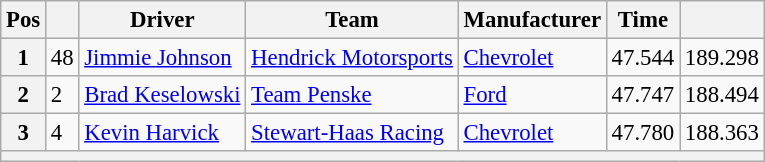<table class="wikitable" style="font-size:95%">
<tr>
<th>Pos</th>
<th></th>
<th>Driver</th>
<th>Team</th>
<th>Manufacturer</th>
<th>Time</th>
<th></th>
</tr>
<tr>
<th>1</th>
<td>48</td>
<td><a href='#'>Jimmie Johnson</a></td>
<td><a href='#'>Hendrick Motorsports</a></td>
<td><a href='#'>Chevrolet</a></td>
<td>47.544</td>
<td>189.298</td>
</tr>
<tr>
<th>2</th>
<td>2</td>
<td><a href='#'>Brad Keselowski</a></td>
<td><a href='#'>Team Penske</a></td>
<td><a href='#'>Ford</a></td>
<td>47.747</td>
<td>188.494</td>
</tr>
<tr>
<th>3</th>
<td>4</td>
<td><a href='#'>Kevin Harvick</a></td>
<td><a href='#'>Stewart-Haas Racing</a></td>
<td><a href='#'>Chevrolet</a></td>
<td>47.780</td>
<td>188.363</td>
</tr>
<tr>
<th colspan="7"></th>
</tr>
</table>
